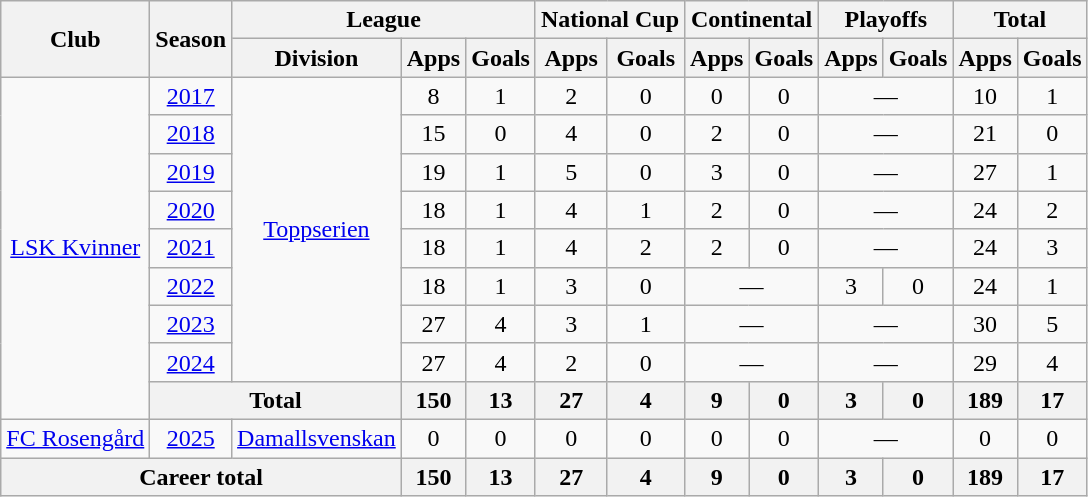<table class="wikitable" style="text-align:center">
<tr>
<th rowspan="2">Club</th>
<th rowspan="2">Season</th>
<th colspan="3">League</th>
<th colspan="2">National Cup</th>
<th colspan="2">Continental</th>
<th colspan="2">Playoffs</th>
<th colspan="2">Total</th>
</tr>
<tr>
<th>Division</th>
<th>Apps</th>
<th>Goals</th>
<th>Apps</th>
<th>Goals</th>
<th>Apps</th>
<th>Goals</th>
<th>Apps</th>
<th>Goals</th>
<th>Apps</th>
<th>Goals</th>
</tr>
<tr>
<td rowspan="9"><a href='#'>LSK Kvinner</a></td>
<td><a href='#'>2017</a></td>
<td rowspan="8"><a href='#'>Toppserien</a></td>
<td>8</td>
<td>1</td>
<td>2</td>
<td>0</td>
<td>0</td>
<td>0</td>
<td colspan="2">—</td>
<td>10</td>
<td>1</td>
</tr>
<tr>
<td><a href='#'>2018</a></td>
<td>15</td>
<td>0</td>
<td>4</td>
<td>0</td>
<td>2</td>
<td>0</td>
<td colspan="2">—</td>
<td>21</td>
<td>0</td>
</tr>
<tr>
<td><a href='#'>2019</a></td>
<td>19</td>
<td>1</td>
<td>5</td>
<td>0</td>
<td>3</td>
<td>0</td>
<td colspan="2">—</td>
<td>27</td>
<td>1</td>
</tr>
<tr>
<td><a href='#'>2020</a></td>
<td>18</td>
<td>1</td>
<td>4</td>
<td>1</td>
<td>2</td>
<td>0</td>
<td colspan="2">—</td>
<td>24</td>
<td>2</td>
</tr>
<tr>
<td><a href='#'>2021</a></td>
<td>18</td>
<td>1</td>
<td>4</td>
<td>2</td>
<td>2</td>
<td>0</td>
<td colspan="2">—</td>
<td>24</td>
<td>3</td>
</tr>
<tr>
<td><a href='#'>2022</a></td>
<td>18</td>
<td>1</td>
<td>3</td>
<td>0</td>
<td colspan="2">—</td>
<td>3</td>
<td>0</td>
<td>24</td>
<td>1</td>
</tr>
<tr>
<td><a href='#'>2023</a></td>
<td>27</td>
<td>4</td>
<td>3</td>
<td>1</td>
<td colspan="2">—</td>
<td colspan="2">—</td>
<td>30</td>
<td>5</td>
</tr>
<tr>
<td><a href='#'>2024</a></td>
<td>27</td>
<td>4</td>
<td>2</td>
<td>0</td>
<td colspan="2">—</td>
<td colspan="2">—</td>
<td>29</td>
<td>4</td>
</tr>
<tr>
<th colspan="2">Total</th>
<th>150</th>
<th>13</th>
<th>27</th>
<th>4</th>
<th>9</th>
<th>0</th>
<th>3</th>
<th>0</th>
<th>189</th>
<th>17</th>
</tr>
<tr>
<td><a href='#'>FC Rosengård</a></td>
<td><a href='#'>2025</a></td>
<td><a href='#'>Damallsvenskan</a></td>
<td>0</td>
<td>0</td>
<td>0</td>
<td>0</td>
<td>0</td>
<td>0</td>
<td colspan="2">—</td>
<td>0</td>
<td>0</td>
</tr>
<tr>
<th colspan="3">Career total</th>
<th>150</th>
<th>13</th>
<th>27</th>
<th>4</th>
<th>9</th>
<th>0</th>
<th>3</th>
<th>0</th>
<th>189</th>
<th>17</th>
</tr>
</table>
